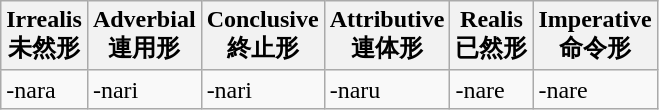<table class="wikitable">
<tr>
<th>Irrealis<br>未然形</th>
<th>Adverbial<br>連用形</th>
<th>Conclusive<br>終止形</th>
<th>Attributive<br>連体形</th>
<th>Realis<br>已然形</th>
<th>Imperative<br>命令形</th>
</tr>
<tr>
<td>-nara</td>
<td>-nari</td>
<td>-nari</td>
<td>-naru</td>
<td>-nare</td>
<td>-nare</td>
</tr>
</table>
